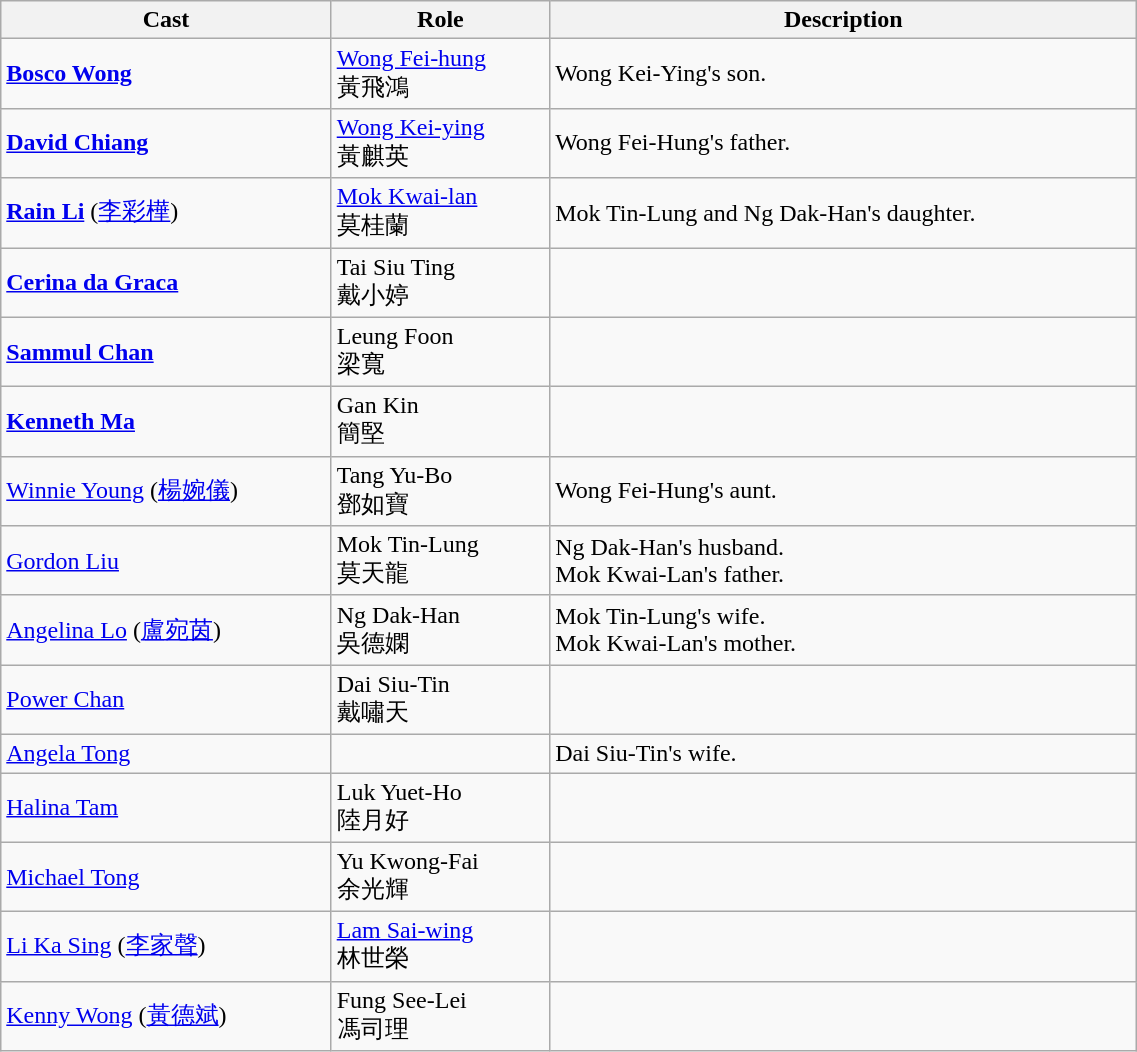<table class="wikitable" width="60%">
<tr>
<th>Cast</th>
<th>Role</th>
<th>Description</th>
</tr>
<tr>
<td><strong><a href='#'>Bosco Wong</a></strong></td>
<td><a href='#'>Wong Fei-hung</a> <br> 黃飛鴻</td>
<td>Wong Kei-Ying's son.</td>
</tr>
<tr>
<td><strong><a href='#'>David Chiang</a></strong></td>
<td><a href='#'>Wong Kei-ying</a> <br> 黃麒英</td>
<td>Wong Fei-Hung's father.</td>
</tr>
<tr>
<td><strong><a href='#'>Rain Li</a></strong> (<a href='#'>李彩樺</a>)</td>
<td><a href='#'>Mok Kwai-lan</a> <br> 莫桂蘭</td>
<td>Mok Tin-Lung and Ng Dak-Han's daughter.</td>
</tr>
<tr>
<td><strong><a href='#'>Cerina da Graca</a></strong></td>
<td>Tai Siu Ting <br> 戴小婷</td>
<td></td>
</tr>
<tr>
<td><strong><a href='#'>Sammul Chan</a></strong></td>
<td>Leung Foon <br> 梁寬</td>
<td></td>
</tr>
<tr>
<td><strong><a href='#'>Kenneth Ma</a></strong></td>
<td>Gan Kin <br> 簡堅</td>
<td></td>
</tr>
<tr>
<td><a href='#'>Winnie Young</a> (<a href='#'>楊婉儀</a>)</td>
<td>Tang Yu-Bo <br> 鄧如寶</td>
<td>Wong Fei-Hung's aunt.</td>
</tr>
<tr>
<td><a href='#'>Gordon Liu</a></td>
<td>Mok Tin-Lung <br> 莫天龍</td>
<td>Ng Dak-Han's husband.<br> Mok Kwai-Lan's father.</td>
</tr>
<tr>
<td><a href='#'>Angelina Lo</a> (<a href='#'>盧宛茵</a>)</td>
<td>Ng Dak-Han <br> 吳德嫻</td>
<td>Mok Tin-Lung's wife. <br> Mok Kwai-Lan's mother.</td>
</tr>
<tr>
<td><a href='#'>Power Chan</a></td>
<td>Dai Siu-Tin <br> 戴嘯天</td>
<td></td>
</tr>
<tr>
<td><a href='#'>Angela Tong</a></td>
<td></td>
<td>Dai Siu-Tin's wife.</td>
</tr>
<tr>
<td><a href='#'>Halina Tam</a></td>
<td>Luk Yuet-Ho <br> 陸月好</td>
<td></td>
</tr>
<tr>
<td><a href='#'>Michael Tong</a></td>
<td>Yu Kwong-Fai <br> 余光輝</td>
<td></td>
</tr>
<tr>
<td><a href='#'>Li Ka Sing</a> (<a href='#'>李家聲</a>)</td>
<td><a href='#'>Lam Sai-wing</a> <br> 林世榮</td>
<td></td>
</tr>
<tr>
<td><a href='#'>Kenny Wong</a> (<a href='#'>黃德斌</a>)</td>
<td>Fung See-Lei <br> 馮司理</td>
<td></td>
</tr>
</table>
